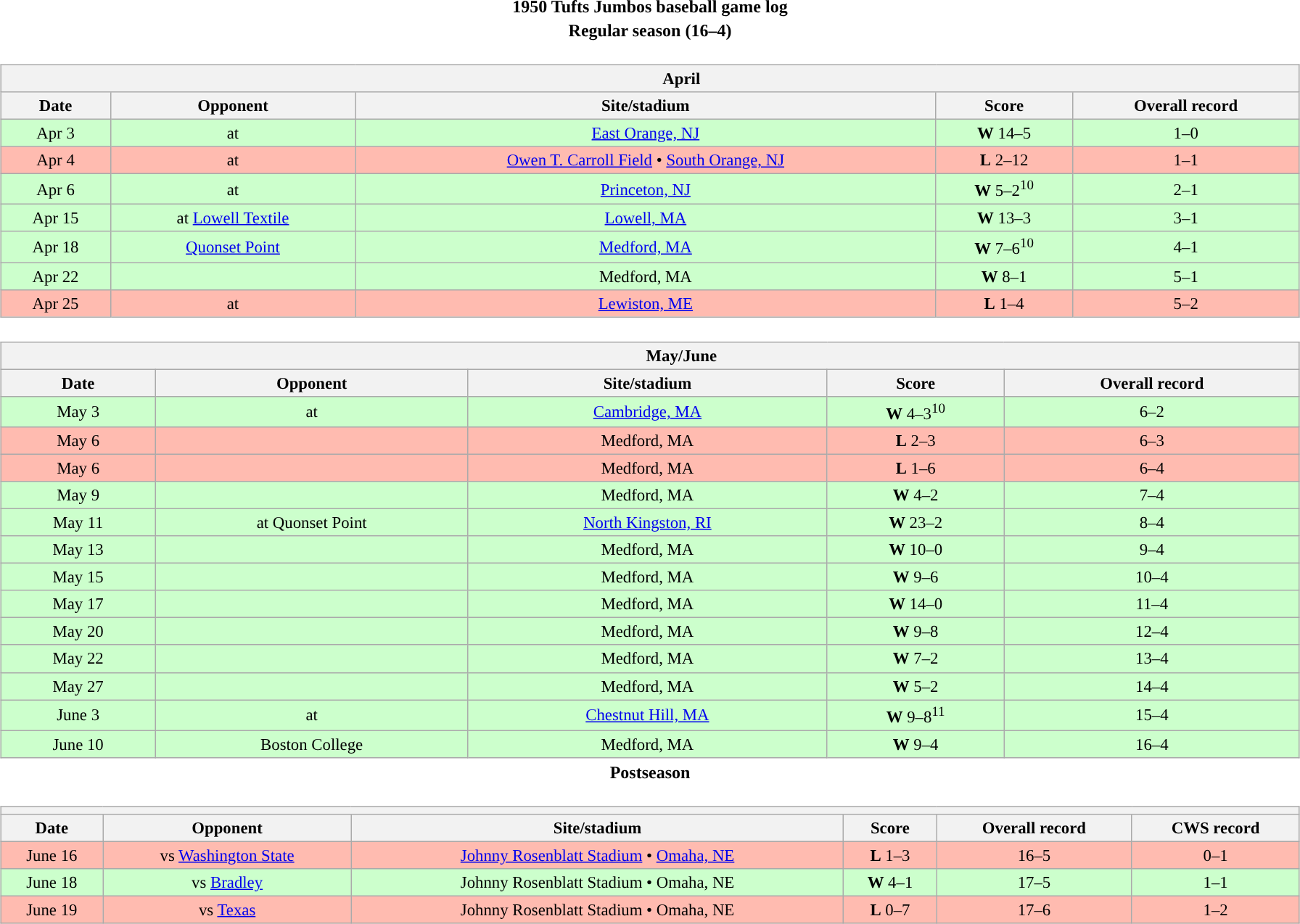<table class="toccolours" width=95% style="clear:both; margin:1.5em auto; text-align:center;">
<tr>
<th colspan=2>1950 Tufts Jumbos baseball game log</th>
</tr>
<tr>
<th colspan=2>Regular season (16–4)</th>
</tr>
<tr>
<td><br><table class="wikitable collapsible collapsed" style="margin:auto; width:100%; text-align:center; font-size:95%">
<tr>
<th colspan=12 style="padding-left:4em;">April</th>
</tr>
<tr>
<th>Date</th>
<th>Opponent</th>
<th>Site/stadium</th>
<th>Score</th>
<th>Overall record</th>
</tr>
<tr bgcolor=ccffcc>
<td>Apr 3</td>
<td>at </td>
<td><a href='#'>East Orange, NJ</a></td>
<td><strong>W</strong> 14–5</td>
<td>1–0</td>
</tr>
<tr bgcolor=ffbbb>
<td>Apr 4</td>
<td>at </td>
<td><a href='#'>Owen T. Carroll Field</a> • <a href='#'>South Orange, NJ</a></td>
<td><strong>L</strong> 2–12</td>
<td>1–1</td>
</tr>
<tr bgcolor=ccffcc>
<td>Apr 6</td>
<td>at </td>
<td><a href='#'>Princeton, NJ</a></td>
<td><strong>W</strong> 5–2<sup>10</sup></td>
<td>2–1</td>
</tr>
<tr bgcolor=ccffcc>
<td>Apr 15</td>
<td>at <a href='#'>Lowell Textile</a></td>
<td><a href='#'>Lowell, MA</a></td>
<td><strong>W</strong> 13–3</td>
<td>3–1</td>
</tr>
<tr bgcolor=ccffcc>
<td>Apr 18</td>
<td><a href='#'>Quonset Point</a></td>
<td><a href='#'>Medford, MA</a></td>
<td><strong>W</strong> 7–6<sup>10</sup></td>
<td>4–1</td>
</tr>
<tr bgcolor=ccffcc>
<td>Apr 22</td>
<td></td>
<td>Medford, MA</td>
<td><strong>W</strong> 8–1</td>
<td>5–1</td>
</tr>
<tr bgcolor=ffbbb>
<td>Apr 25</td>
<td>at </td>
<td><a href='#'>Lewiston, ME</a></td>
<td><strong>L</strong> 1–4</td>
<td>5–2</td>
</tr>
</table>
</td>
</tr>
<tr>
<td><br><table class="wikitable collapsible collapsed" style="margin:auto; width:100%; text-align:center; font-size:95%">
<tr>
<th colspan=12 style="padding-left:4em;">May/June</th>
</tr>
<tr>
<th>Date</th>
<th>Opponent</th>
<th>Site/stadium</th>
<th>Score</th>
<th>Overall record</th>
</tr>
<tr bgcolor=ccffcc>
<td>May 3</td>
<td>at </td>
<td><a href='#'>Cambridge, MA</a></td>
<td><strong>W</strong> 4–3<sup>10</sup></td>
<td>6–2</td>
</tr>
<tr bgcolor=ffbbb>
<td>May 6</td>
<td></td>
<td>Medford, MA</td>
<td><strong>L</strong> 2–3</td>
<td>6–3</td>
</tr>
<tr bgcolor=ffbbb>
<td>May 6</td>
<td></td>
<td>Medford, MA</td>
<td><strong>L</strong> 1–6</td>
<td>6–4</td>
</tr>
<tr bgcolor=ccffcc>
<td>May 9</td>
<td></td>
<td>Medford, MA</td>
<td><strong>W</strong> 4–2</td>
<td>7–4</td>
</tr>
<tr bgcolor=ccffcc>
<td>May 11</td>
<td>at Quonset Point</td>
<td><a href='#'>North Kingston, RI</a></td>
<td><strong>W</strong> 23–2</td>
<td>8–4</td>
</tr>
<tr bgcolor=ccffcc>
<td>May 13</td>
<td></td>
<td>Medford, MA</td>
<td><strong>W</strong> 10–0</td>
<td>9–4</td>
</tr>
<tr bgcolor=ccffcc>
<td>May 15</td>
<td></td>
<td>Medford, MA</td>
<td><strong>W</strong> 9–6</td>
<td>10–4</td>
</tr>
<tr bgcolor=ccffcc>
<td>May 17</td>
<td></td>
<td>Medford, MA</td>
<td><strong>W</strong> 14–0</td>
<td>11–4</td>
</tr>
<tr bgcolor=ccffcc>
<td>May 20</td>
<td></td>
<td>Medford, MA</td>
<td><strong>W</strong> 9–8</td>
<td>12–4</td>
</tr>
<tr bgcolor=ccffcc>
<td>May 22</td>
<td></td>
<td>Medford, MA</td>
<td><strong>W</strong> 7–2</td>
<td>13–4</td>
</tr>
<tr bgcolor=ccffcc>
<td>May 27</td>
<td></td>
<td>Medford, MA</td>
<td><strong>W</strong> 5–2</td>
<td>14–4</td>
</tr>
<tr bgcolor=ccffcc>
<td>June 3</td>
<td>at </td>
<td><a href='#'>Chestnut Hill, MA</a></td>
<td><strong>W</strong> 9–8<sup>11</sup></td>
<td>15–4</td>
</tr>
<tr bgcolor=ccffcc>
<td>June 10</td>
<td>Boston College</td>
<td>Medford, MA</td>
<td><strong>W</strong> 9–4</td>
<td>16–4</td>
</tr>
</table>
</td>
</tr>
<tr>
<th colspan=2>Postseason</th>
</tr>
<tr>
<td><br><table class="wikitable collapsible collapsed" style="margin:auto; width:100%; text-align:center; font-size:95%">
<tr>
<th colspan=12 style="padding-left:4em;"></th>
</tr>
<tr>
<th>Date</th>
<th>Opponent</th>
<th>Site/stadium</th>
<th>Score</th>
<th>Overall record</th>
<th>CWS record</th>
</tr>
<tr bgcolor=ffbbb>
<td>June 16</td>
<td>vs <a href='#'>Washington State</a></td>
<td><a href='#'>Johnny Rosenblatt Stadium</a> • <a href='#'>Omaha, NE</a></td>
<td><strong>L</strong> 1–3</td>
<td>16–5</td>
<td>0–1</td>
</tr>
<tr bgcolor=ccffcc>
<td>June 18</td>
<td>vs <a href='#'>Bradley</a></td>
<td>Johnny Rosenblatt Stadium • Omaha, NE</td>
<td><strong>W</strong> 4–1</td>
<td>17–5</td>
<td>1–1</td>
</tr>
<tr bgcolor=ffbbb>
<td>June 19</td>
<td>vs <a href='#'>Texas</a></td>
<td>Johnny Rosenblatt Stadium • Omaha, NE</td>
<td><strong>L</strong> 0–7</td>
<td>17–6</td>
<td>1–2</td>
</tr>
</table>
</td>
</tr>
</table>
